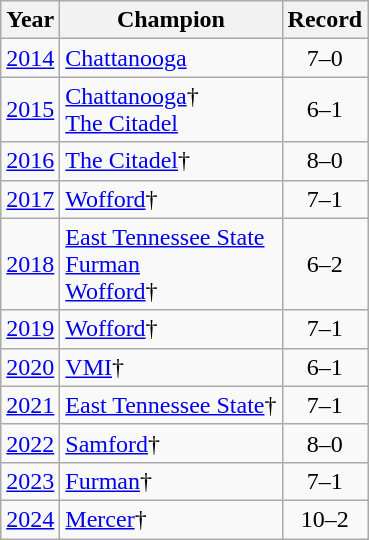<table class="wikitable">
<tr>
<th>Year</th>
<th>Champion</th>
<th>Record</th>
</tr>
<tr>
<td><a href='#'>2014</a></td>
<td><a href='#'>Chattanooga</a></td>
<td style="text-align:center;">7–0</td>
</tr>
<tr>
<td><a href='#'>2015</a></td>
<td><a href='#'>Chattanooga</a>†<br><a href='#'>The Citadel</a></td>
<td style="text-align:center;">6–1</td>
</tr>
<tr>
<td><a href='#'>2016</a></td>
<td><a href='#'>The Citadel</a>†</td>
<td style="text-align:center;">8–0</td>
</tr>
<tr>
<td><a href='#'>2017</a></td>
<td><a href='#'>Wofford</a>†</td>
<td style="text-align:center;">7–1</td>
</tr>
<tr>
<td><a href='#'>2018</a></td>
<td><a href='#'>East Tennessee State</a><br><a href='#'>Furman</a><br><a href='#'>Wofford</a>†</td>
<td style="text-align:center;">6–2</td>
</tr>
<tr>
<td><a href='#'>2019</a></td>
<td><a href='#'>Wofford</a>†</td>
<td align=center>7–1</td>
</tr>
<tr>
<td><a href='#'>2020</a></td>
<td><a href='#'>VMI</a>†</td>
<td align=center>6–1</td>
</tr>
<tr>
<td><a href='#'>2021</a></td>
<td><a href='#'>East Tennessee State</a>†</td>
<td align=center>7–1</td>
</tr>
<tr>
<td><a href='#'>2022</a></td>
<td><a href='#'>Samford</a>†</td>
<td align=center>8–0</td>
</tr>
<tr>
<td><a href='#'>2023</a></td>
<td><a href='#'>Furman</a>†</td>
<td align=center>7–1</td>
</tr>
<tr>
<td><a href='#'>2024</a></td>
<td><a href='#'>Mercer</a>†</td>
<td align=center>10–2</td>
</tr>
</table>
